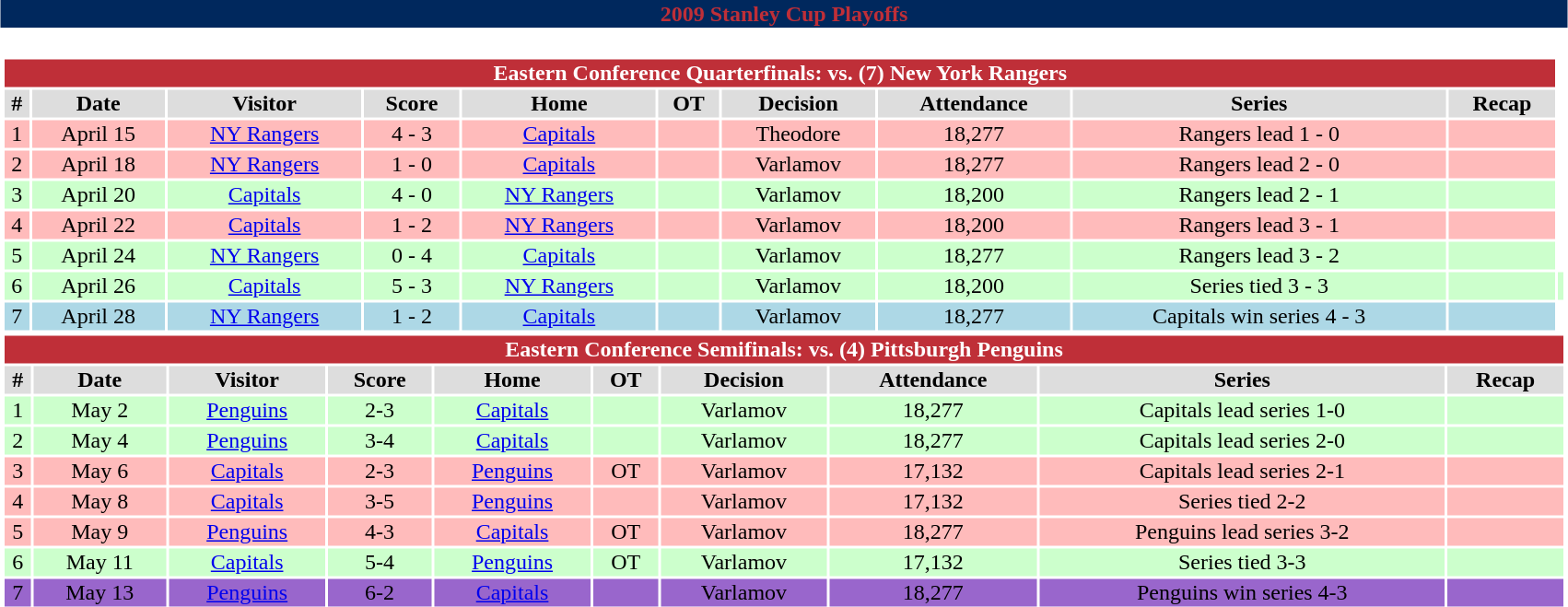<table class="toccolours" width=90% style="clear:both; margin:1.5em auto; text-align:center;">
<tr>
<th colspan=10 style="background:#00285D; color: #BF2F38;">2009 Stanley Cup Playoffs</th>
</tr>
<tr>
<td colspan=10><br><table class="toccolours collapsible collapsed" width=100%>
<tr>
<th colspan=10; style="background:#BF2F38; color:white;">Eastern Conference Quarterfinals: vs. (7) New York Rangers</th>
</tr>
<tr align="center"  bgcolor="#dddddd">
<td><strong>#</strong></td>
<td><strong>Date</strong></td>
<td><strong>Visitor</strong></td>
<td><strong>Score</strong></td>
<td><strong>Home</strong></td>
<td><strong>OT</strong></td>
<td><strong>Decision</strong></td>
<td><strong>Attendance</strong></td>
<td><strong>Series</strong></td>
<td><strong>Recap</strong></td>
</tr>
<tr align=center bgcolor="#ffbbbb">
<td>1</td>
<td>April 15</td>
<td><a href='#'>NY Rangers</a></td>
<td>4 - 3</td>
<td><a href='#'>Capitals</a></td>
<td></td>
<td>Theodore</td>
<td>18,277</td>
<td>Rangers lead 1 - 0</td>
<td></td>
</tr>
<tr align="center" bgcolor="#ffbbbb">
<td>2</td>
<td>April 18</td>
<td><a href='#'>NY Rangers</a></td>
<td>1 - 0</td>
<td><a href='#'>Capitals</a></td>
<td></td>
<td>Varlamov</td>
<td>18,277</td>
<td>Rangers lead 2 - 0</td>
<td></td>
</tr>
<tr align="center" bgcolor="ccffcc">
<td>3</td>
<td>April 20</td>
<td><a href='#'>Capitals</a></td>
<td>4 - 0</td>
<td><a href='#'>NY Rangers</a></td>
<td></td>
<td>Varlamov</td>
<td>18,200</td>
<td>Rangers lead 2 - 1</td>
<td></td>
</tr>
<tr align="center" bgcolor="#ffbbbb">
<td>4</td>
<td>April 22</td>
<td><a href='#'>Capitals</a></td>
<td>1 - 2</td>
<td><a href='#'>NY Rangers</a></td>
<td></td>
<td>Varlamov</td>
<td>18,200</td>
<td>Rangers lead 3 - 1</td>
<td></td>
</tr>
<tr align="center" bgcolor="#ccffcc">
<td>5</td>
<td>April 24</td>
<td><a href='#'>NY Rangers</a></td>
<td>0 - 4</td>
<td><a href='#'>Capitals</a></td>
<td></td>
<td>Varlamov</td>
<td>18,277</td>
<td>Rangers lead 3 - 2</td>
<td></td>
</tr>
<tr align="center" bgcolor="#ccffcc">
<td>6</td>
<td>April 26</td>
<td><a href='#'>Capitals</a></td>
<td>5 - 3</td>
<td><a href='#'>NY Rangers</a></td>
<td></td>
<td>Varlamov</td>
<td>18,200</td>
<td>Series tied 3 - 3</td>
<td></td>
<td></td>
</tr>
<tr align="center" bgcolor="lightblue">
<td>7</td>
<td>April 28</td>
<td><a href='#'>NY Rangers</a></td>
<td>1 - 2</td>
<td><a href='#'>Capitals</a></td>
<td></td>
<td>Varlamov</td>
<td>18,277</td>
<td>Capitals win series 4 - 3</td>
<td></td>
</tr>
</table>
<table class="toccolours collapsible collapsed" width=100%>
<tr>
<th colspan=10; style="background:#BF2F38; color:white;">Eastern Conference Semifinals: vs. (4) Pittsburgh Penguins</th>
</tr>
<tr align="center"  bgcolor="#dddddd">
<td><strong>#</strong></td>
<td><strong>Date</strong></td>
<td><strong>Visitor</strong></td>
<td><strong>Score</strong></td>
<td><strong>Home</strong></td>
<td><strong>OT</strong></td>
<td><strong>Decision</strong></td>
<td><strong>Attendance</strong></td>
<td><strong>Series</strong></td>
<td><strong>Recap</strong></td>
</tr>
<tr align="center" bgcolor="#ccffcc">
<td>1</td>
<td>May 2</td>
<td><a href='#'>Penguins</a></td>
<td>2-3</td>
<td><a href='#'>Capitals</a></td>
<td></td>
<td>Varlamov</td>
<td>18,277</td>
<td>Capitals lead series 1-0</td>
<td></td>
</tr>
<tr align="center" bgcolor="#ccffcc">
<td>2</td>
<td>May 4</td>
<td><a href='#'>Penguins</a></td>
<td>3-4</td>
<td><a href='#'>Capitals</a></td>
<td></td>
<td>Varlamov</td>
<td>18,277</td>
<td>Capitals lead series 2-0</td>
<td></td>
</tr>
<tr align="center" bgcolor="#ffbbbb">
<td>3</td>
<td>May 6</td>
<td><a href='#'>Capitals</a></td>
<td>2-3</td>
<td><a href='#'>Penguins</a></td>
<td>OT</td>
<td>Varlamov</td>
<td>17,132</td>
<td>Capitals lead series 2-1</td>
<td></td>
</tr>
<tr align="center" bgcolor="#ffbbbb">
<td>4</td>
<td>May 8</td>
<td><a href='#'>Capitals</a></td>
<td>3-5</td>
<td><a href='#'>Penguins</a></td>
<td></td>
<td>Varlamov</td>
<td>17,132</td>
<td>Series tied 2-2</td>
<td></td>
</tr>
<tr align="center" bgcolor="#ffbbbb">
<td>5</td>
<td>May 9</td>
<td><a href='#'>Penguins</a></td>
<td>4-3</td>
<td><a href='#'>Capitals</a></td>
<td>OT</td>
<td>Varlamov</td>
<td>18,277</td>
<td>Penguins lead series 3-2</td>
<td></td>
</tr>
<tr align="center" bgcolor="ccffcc">
<td>6</td>
<td>May 11</td>
<td><a href='#'>Capitals</a></td>
<td>5-4</td>
<td><a href='#'>Penguins</a></td>
<td>OT</td>
<td>Varlamov</td>
<td>17,132</td>
<td>Series tied 3-3</td>
<td></td>
</tr>
<tr align="center" bgcolor="#9966cc">
<td>7</td>
<td>May 13</td>
<td><a href='#'>Penguins</a></td>
<td>6-2</td>
<td><a href='#'>Capitals</a></td>
<td></td>
<td>Varlamov</td>
<td>18,277</td>
<td>Penguins win series 4-3</td>
<td></td>
</tr>
</table>
</td>
</tr>
</table>
